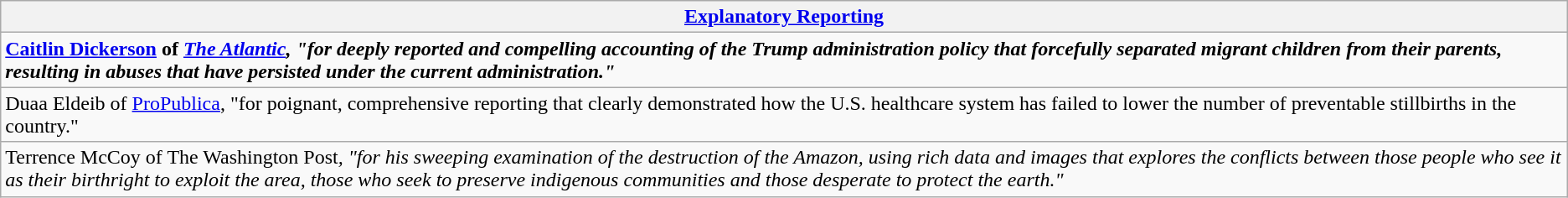<table class="wikitable" style="float:left; float:none;">
<tr>
<th><a href='#'>Explanatory Reporting</a></th>
</tr>
<tr>
<td><strong><a href='#'>Caitlin Dickerson</a> of <em><a href='#'>The Atlantic</a><strong><em>, "for deeply reported and compelling accounting of the Trump administration policy that forcefully separated migrant children from their parents, resulting in abuses that have persisted under the current administration."</td>
</tr>
<tr>
<td>Duaa Eldeib of <a href='#'>ProPublica</a>, "for poignant, comprehensive reporting that clearly demonstrated how the U.S. healthcare system has failed to lower the number of preventable stillbirths in the country."</td>
</tr>
<tr>
<td>Terrence McCoy of </em>The Washington Post<em>, "for his sweeping examination of the destruction of the Amazon, using rich data and images that explores the conflicts between those people who see it as their birthright to exploit the area, those who seek to preserve indigenous communities and those desperate to protect the earth."</td>
</tr>
</table>
